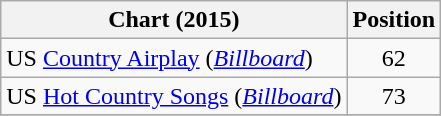<table class="wikitable sortable">
<tr>
<th scope="col">Chart (2015)</th>
<th scope="col">Position</th>
</tr>
<tr>
<td>US <a href='#'>Country Airplay</a> (<em><a href='#'>Billboard</a></em>)</td>
<td align="center">62</td>
</tr>
<tr>
<td>US <a href='#'>Hot Country Songs</a> (<em><a href='#'>Billboard</a></em>)</td>
<td align="center">73</td>
</tr>
<tr>
</tr>
</table>
